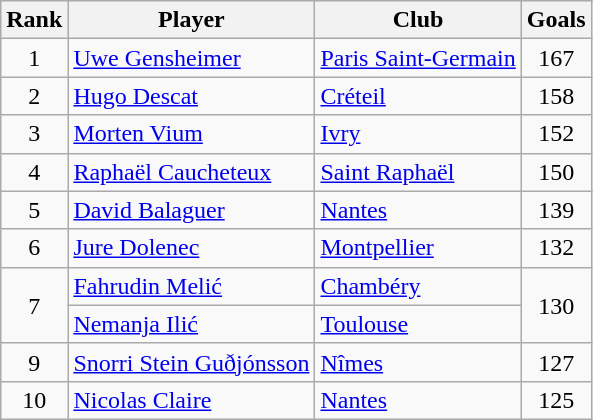<table class="wikitable" style="text-align:center">
<tr>
<th>Rank</th>
<th>Player</th>
<th>Club</th>
<th>Goals</th>
</tr>
<tr>
<td rowspan="1">1</td>
<td align="left"> <a href='#'>Uwe Gensheimer</a></td>
<td align="left"><a href='#'>Paris Saint-Germain</a></td>
<td rowspan="1">167</td>
</tr>
<tr>
<td rowspan="1">2</td>
<td align="left"> <a href='#'>Hugo Descat</a></td>
<td align="left"><a href='#'>Créteil</a></td>
<td rowspan="1">158</td>
</tr>
<tr>
<td rowspan="1">3</td>
<td align="left"> <a href='#'>Morten Vium</a></td>
<td align="left"><a href='#'>Ivry</a></td>
<td rowspan="1">152</td>
</tr>
<tr>
<td rowspan="1">4</td>
<td align="left"> <a href='#'>Raphaël Caucheteux</a></td>
<td align="left"><a href='#'>Saint Raphaël</a></td>
<td rowspan="1">150</td>
</tr>
<tr>
<td rowspan="1">5</td>
<td align="left"> <a href='#'>David Balaguer</a></td>
<td align="left"><a href='#'>Nantes</a></td>
<td rowspan="1">139</td>
</tr>
<tr>
<td rowspan="1">6</td>
<td align="left"> <a href='#'>Jure Dolenec</a></td>
<td align="left"><a href='#'>Montpellier</a></td>
<td rowspan="1">132</td>
</tr>
<tr>
<td rowspan="2">7</td>
<td align="left"> <a href='#'>Fahrudin Melić</a></td>
<td align="left"><a href='#'>Chambéry</a></td>
<td rowspan="2">130</td>
</tr>
<tr>
<td align="left"> <a href='#'>Nemanja Ilić</a></td>
<td align="left"><a href='#'>Toulouse</a></td>
</tr>
<tr>
<td rowspan="1">9</td>
<td align="left"> <a href='#'>Snorri Stein Guðjónsson</a></td>
<td align="left"><a href='#'>Nîmes</a></td>
<td rowspan="1">127</td>
</tr>
<tr>
<td rowspan="1">10</td>
<td align="left"> <a href='#'>Nicolas Claire</a></td>
<td align="left"><a href='#'>Nantes</a></td>
<td rowspan="1">125</td>
</tr>
</table>
